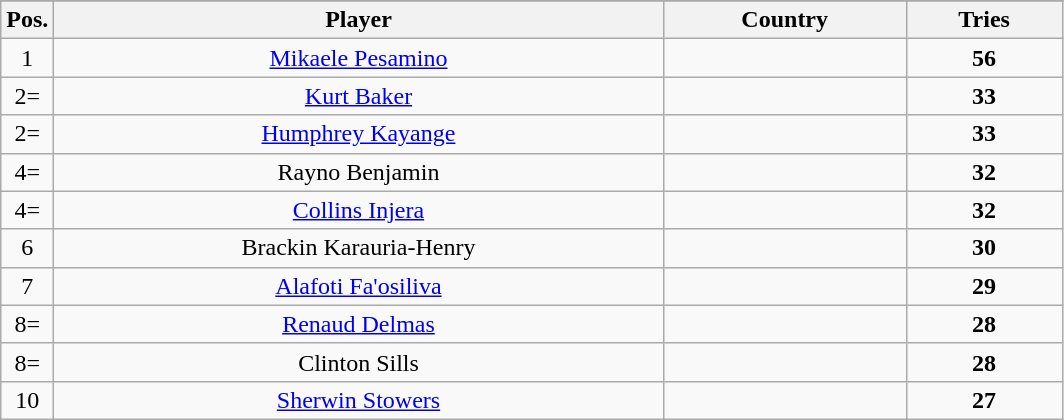<table class="wikitable" style="text-align:center">
<tr bgcolor="#efefef">
</tr>
<tr bgcolor="#efefef">
<th width=5%>Pos.</th>
<th>Player</th>
<th>Country</th>
<th>Tries</th>
</tr>
<tr>
<td>1</td>
<td><a href='#'>Mikaele Pesamino</a></td>
<td></td>
<td><strong>56</strong></td>
</tr>
<tr>
<td>2=</td>
<td><a href='#'>Kurt Baker</a></td>
<td></td>
<td><strong>33</strong></td>
</tr>
<tr>
<td>2=</td>
<td><a href='#'>Humphrey Kayange</a></td>
<td></td>
<td><strong>33</strong></td>
</tr>
<tr>
<td>4=</td>
<td>Rayno Benjamin</td>
<td></td>
<td><strong>32</strong></td>
</tr>
<tr>
<td>4=</td>
<td><a href='#'>Collins Injera</a></td>
<td></td>
<td><strong>32</strong></td>
</tr>
<tr>
<td>6</td>
<td>Brackin Karauria-Henry</td>
<td></td>
<td><strong>30</strong></td>
</tr>
<tr>
<td>7</td>
<td><a href='#'>Alafoti Fa'osiliva</a></td>
<td></td>
<td><strong>29</strong></td>
</tr>
<tr>
<td>8=</td>
<td><a href='#'>Renaud Delmas</a></td>
<td></td>
<td><strong>28</strong></td>
</tr>
<tr>
<td>8=</td>
<td>Clinton Sills</td>
<td></td>
<td><strong>28</strong></td>
</tr>
<tr>
<td>10</td>
<td><a href='#'>Sherwin Stowers</a></td>
<td></td>
<td><strong>27</strong></td>
</tr>
</table>
